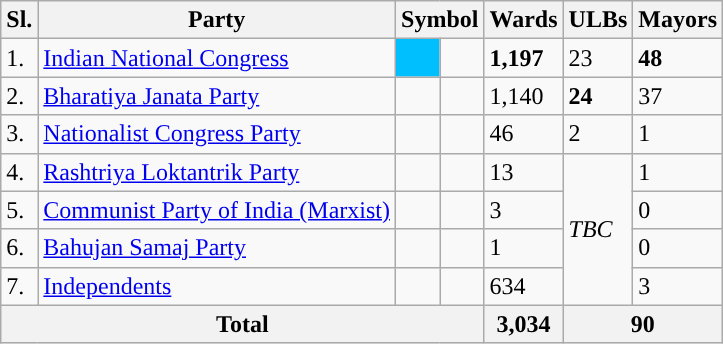<table class="wikitable sortable">
<tr>
<th><strong>Sl.</strong></th>
<th><strong>Party</strong></th>
<th colspan="2"><strong>Symbol</strong></th>
<th>Wards</th>
<th>ULBs</th>
<th>Mayors</th>
</tr>
<tr>
<td>1.</td>
<td><a href='#'>Indian National Congress</a></td>
<td bgcolor="#00BFFF"></td>
<td></td>
<td><strong>1,197</strong></td>
<td>23</td>
<td><strong>48</strong></td>
</tr>
<tr>
<td>2.</td>
<td><a href='#'>Bharatiya Janata Party</a></td>
<td></td>
<td></td>
<td>1,140</td>
<td><strong>24</strong></td>
<td>37</td>
</tr>
<tr>
<td>3.</td>
<td><a href='#'>Nationalist Congress Party</a></td>
<td></td>
<td></td>
<td>46</td>
<td>2</td>
<td>1</td>
</tr>
<tr>
<td>4.</td>
<td><a href='#'>Rashtriya Loktantrik Party</a></td>
<td></td>
<td></td>
<td>13</td>
<td rowspan="4"><em>TBC</em></td>
<td>1</td>
</tr>
<tr>
<td>5.</td>
<td><a href='#'>Communist Party of India (Marxist)</a></td>
<td></td>
<td></td>
<td>3</td>
<td>0</td>
</tr>
<tr>
<td>6.</td>
<td><a href='#'>Bahujan Samaj Party</a></td>
<td></td>
<td></td>
<td>1</td>
<td>0</td>
</tr>
<tr>
<td>7.</td>
<td><a href='#'>Independents</a></td>
<td></td>
<td></td>
<td>634</td>
<td>3</td>
</tr>
<tr>
<th colspan="4" align="center"><strong>Total</strong></th>
<th>3,034</th>
<th colspan="2">90</th>
</tr>
</table>
